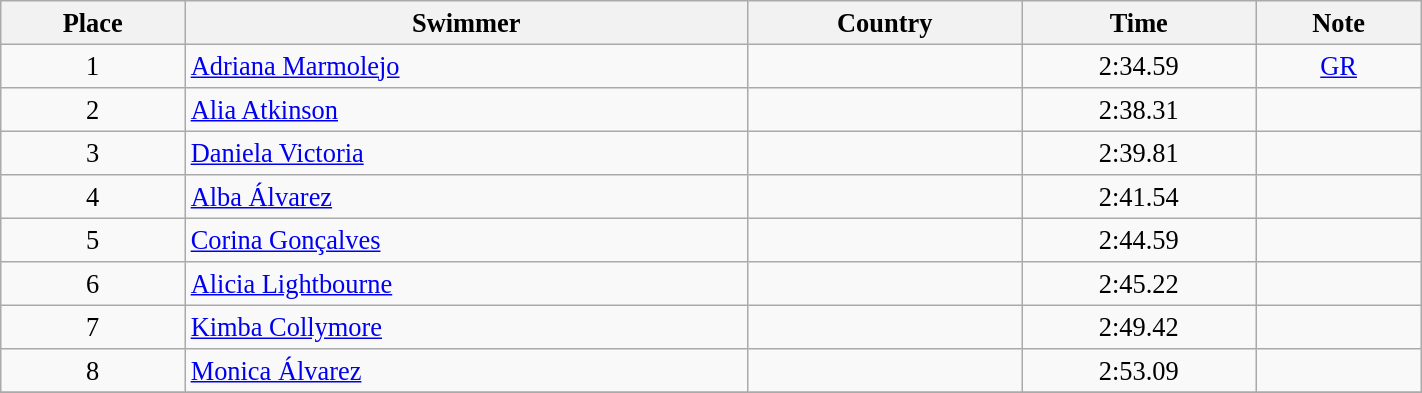<table class="wikitable" style=" text-align:center; font-size:110%;" width="75%">
<tr>
<th>Place</th>
<th>Swimmer</th>
<th>Country</th>
<th>Time</th>
<th>Note</th>
</tr>
<tr>
<td>1</td>
<td align=left><a href='#'>Adriana Marmolejo</a></td>
<td align=left></td>
<td>2:34.59</td>
<td><a href='#'>GR</a></td>
</tr>
<tr>
<td>2</td>
<td align=left><a href='#'>Alia Atkinson</a></td>
<td align=left></td>
<td>2:38.31</td>
<td></td>
</tr>
<tr>
<td>3</td>
<td align=left><a href='#'>Daniela Victoria</a></td>
<td align=left></td>
<td>2:39.81</td>
<td></td>
</tr>
<tr>
<td>4</td>
<td align=left><a href='#'>Alba Álvarez</a></td>
<td align=left></td>
<td>2:41.54</td>
<td></td>
</tr>
<tr>
<td>5</td>
<td align=left><a href='#'>Corina Gonçalves</a></td>
<td align=left></td>
<td>2:44.59</td>
<td></td>
</tr>
<tr>
<td>6</td>
<td align=left><a href='#'>Alicia Lightbourne</a></td>
<td align=left></td>
<td>2:45.22</td>
<td></td>
</tr>
<tr>
<td>7</td>
<td align=left><a href='#'>Kimba Collymore</a></td>
<td align=left></td>
<td>2:49.42</td>
<td></td>
</tr>
<tr>
<td>8</td>
<td align=left><a href='#'>Monica Álvarez</a></td>
<td align=left></td>
<td>2:53.09</td>
<td></td>
</tr>
<tr>
</tr>
</table>
